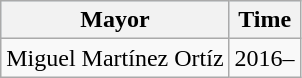<table class="wikitable">
<tr align=center style="background:#d8edff">
<th>Mayor</th>
<th>Time</th>
</tr>
<tr>
<td>Miguel Martínez Ortíz</td>
<td>2016–</td>
</tr>
</table>
